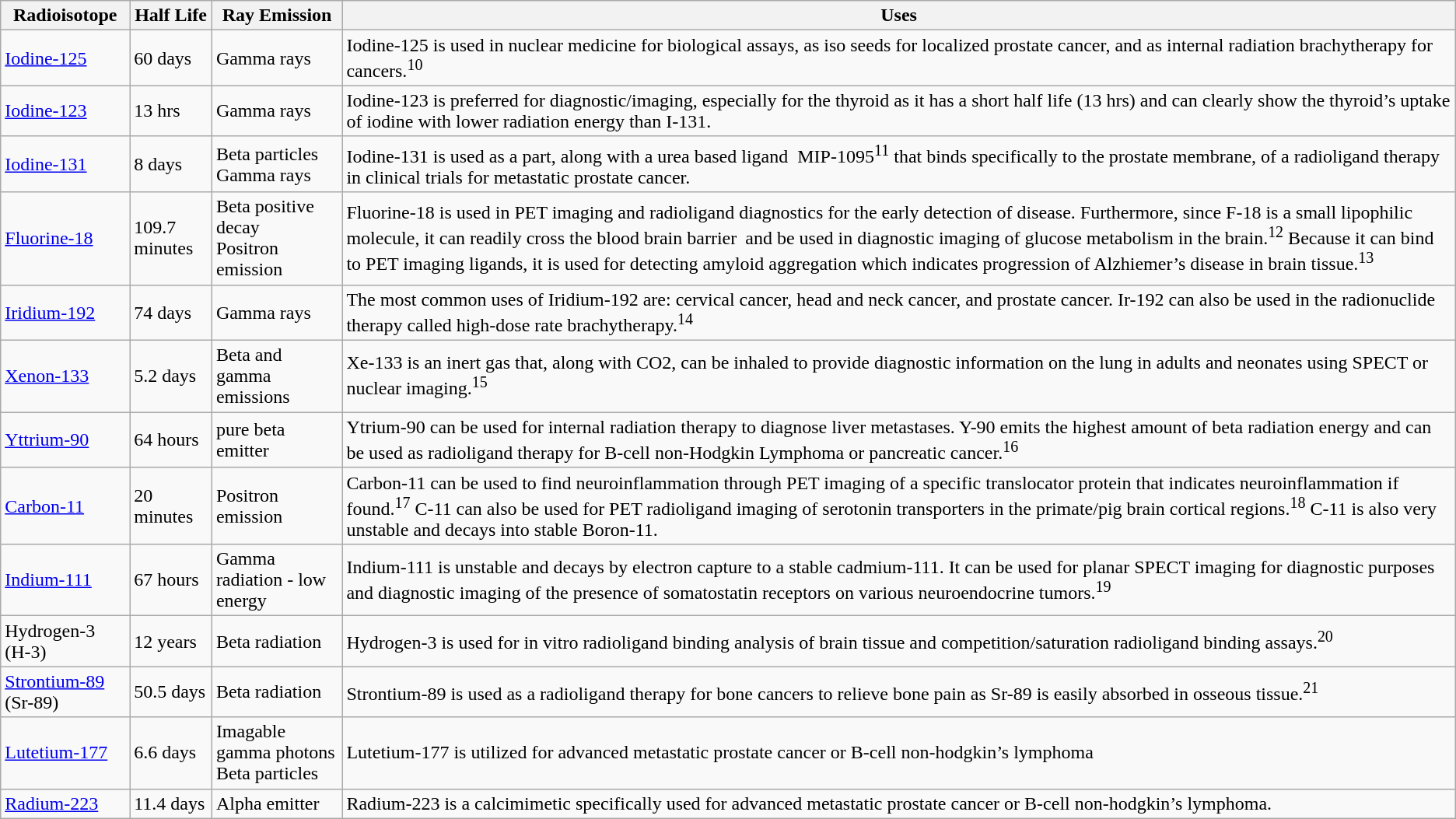<table class="wikitable">
<tr>
<th>Radioisotope</th>
<th>Half Life</th>
<th>Ray Emission</th>
<th>Uses</th>
</tr>
<tr>
<td><a href='#'>Iodine-125</a></td>
<td>60 days</td>
<td>Gamma rays</td>
<td>Iodine-125 is used in nuclear medicine for biological assays, as iso seeds for localized prostate cancer, and as internal radiation brachytherapy for cancers.<sup>10</sup></td>
</tr>
<tr>
<td><a href='#'>Iodine-123</a></td>
<td>13 hrs</td>
<td>Gamma rays</td>
<td>Iodine-123 is preferred for diagnostic/imaging, especially for the thyroid as it has a short half life (13 hrs) and can clearly show the thyroid’s uptake of iodine with lower radiation energy than I-131.</td>
</tr>
<tr>
<td><a href='#'>Iodine-131</a></td>
<td>8 days</td>
<td>Beta particles<br>Gamma rays</td>
<td>Iodine-131 is used as a part, along with a urea based ligand  MIP-1095<sup>11</sup> that binds specifically to the prostate membrane, of a radioligand therapy in clinical trials for metastatic prostate cancer.</td>
</tr>
<tr>
<td><a href='#'>Fluorine-18</a></td>
<td>109.7 minutes</td>
<td>Beta positive decay<br>Positron emission</td>
<td>Fluorine-18 is used in PET imaging and radioligand diagnostics for the early detection of disease. Furthermore, since F-18 is a small lipophilic molecule, it can readily cross the blood brain barrier<sup> </sup> and be used in diagnostic imaging of glucose metabolism in the brain.<sup>12</sup> Because it can bind to PET imaging ligands, it is used for detecting amyloid aggregation which indicates progression of Alzhiemer’s disease in brain tissue.<sup>13</sup></td>
</tr>
<tr>
<td><a href='#'>Iridium-192</a></td>
<td>74 days</td>
<td>Gamma rays</td>
<td>The most common uses of Iridium-192 are: cervical cancer, head and neck cancer, and prostate cancer. Ir-192 can also be used in the radionuclide therapy called high-dose rate brachytherapy.<sup>14</sup></td>
</tr>
<tr>
<td><a href='#'>Xenon-133</a></td>
<td>5.2 days</td>
<td>Beta and gamma emissions</td>
<td>Xe-133 is an inert gas that, along with CO2, can be inhaled to provide diagnostic information on the lung in adults and neonates using SPECT or nuclear imaging.<sup>15</sup></td>
</tr>
<tr>
<td><a href='#'>Yttrium-90</a></td>
<td>64 hours</td>
<td>pure beta emitter</td>
<td>Ytrium-90 can be used for internal radiation therapy to diagnose liver metastases. Y-90 emits the highest amount of beta radiation energy and can be used as radioligand therapy for B-cell non-Hodgkin Lymphoma or pancreatic cancer.<sup>16</sup></td>
</tr>
<tr>
<td><a href='#'>Carbon-11</a></td>
<td>20 minutes</td>
<td>Positron emission</td>
<td>Carbon-11 can be used to find neuroinflammation through PET imaging of a specific translocator protein that indicates neuroinflammation if found.<sup>17</sup> C-11 can also be used for PET radioligand imaging of serotonin transporters in the primate/pig brain cortical regions.<sup>18</sup> C-11 is also very unstable and decays into stable Boron-11.</td>
</tr>
<tr>
<td><a href='#'>Indium-111</a></td>
<td>67 hours</td>
<td>Gamma radiation - low energy</td>
<td>Indium-111 is unstable and decays by electron capture to a stable cadmium-111. It can be used for planar SPECT imaging for diagnostic purposes and diagnostic imaging of the presence of somatostatin receptors on various neuroendocrine tumors.<sup>19</sup></td>
</tr>
<tr>
<td>Hydrogen-3 (H-3)</td>
<td>12 years</td>
<td>Beta radiation</td>
<td>Hydrogen-3 is used for in vitro radioligand binding analysis of brain tissue and competition/saturation radioligand binding assays.<sup>20</sup></td>
</tr>
<tr>
<td><a href='#'>Strontium-89</a> (Sr-89)</td>
<td>50.5 days</td>
<td>Beta radiation</td>
<td>Strontium-89 is used as a radioligand therapy for bone cancers to relieve bone pain as Sr-89 is easily absorbed in osseous tissue.<sup>21</sup></td>
</tr>
<tr>
<td><a href='#'>Lutetium-177</a></td>
<td>6.6 days</td>
<td>Imagable gamma photons<br>Beta particles</td>
<td>Lutetium-177 is utilized for advanced metastatic prostate cancer or B-cell non-hodgkin’s lymphoma</td>
</tr>
<tr>
<td><a href='#'>Radium-223</a></td>
<td>11.4 days</td>
<td>Alpha emitter</td>
<td>Radium-223 is a calcimimetic specifically used for advanced metastatic prostate cancer or B-cell non-hodgkin’s lymphoma.</td>
</tr>
</table>
